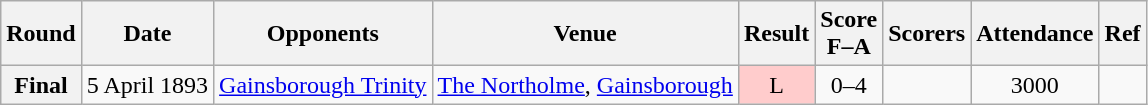<table class="wikitable" style="text-align:center">
<tr>
<th scope="col">Round</th>
<th scope="col">Date</th>
<th scope="col">Opponents</th>
<th scope="col">Venue</th>
<th scope="col">Result</th>
<th scope="col">Score<br>F–A</th>
<th scope="col">Scorers</th>
<th scope="col">Attendance</th>
<th scope="col">Ref</th>
</tr>
<tr>
<th scope="row">Final</th>
<td align="left">5 April 1893</td>
<td align="left"><a href='#'>Gainsborough Trinity</a></td>
<td><a href='#'>The Northolme</a>, <a href='#'>Gainsborough</a></td>
<td style=background:#fcc>L</td>
<td>0–4</td>
<td align="left"></td>
<td>3000</td>
<td></td>
</tr>
</table>
